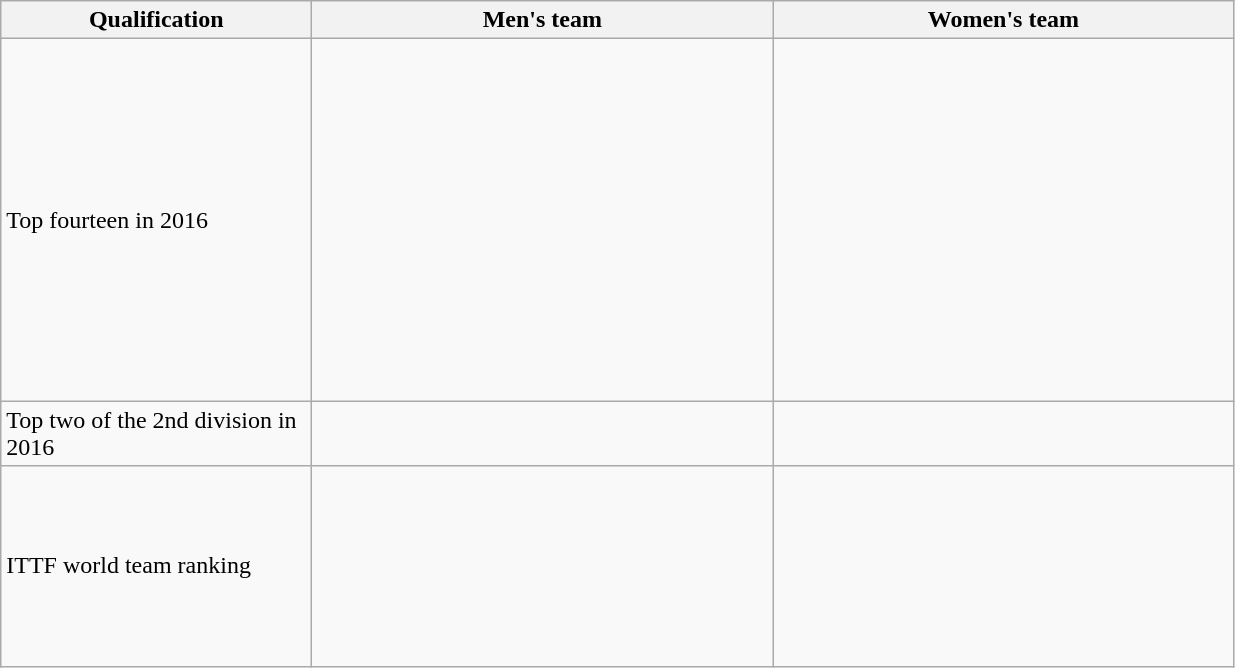<table class="wikitable">
<tr>
<th width=200>Qualification</th>
<th width=300>Men's team</th>
<th width=300>Women's team</th>
</tr>
<tr>
<td>Top fourteen in 2016</td>
<td><br>
<br><br><br><br><br><br>

<br><br><br><br><br><br>
</td>
<td><br>
<br><br><br><br><br><br>

<br><br><br><br><br><br>
</td>
</tr>
<tr>
<td>Top two of the 2nd division in 2016</td>
<td><br></td>
<td><br></td>
</tr>
<tr>
<td>ITTF world team ranking</td>
<td><br><br><br><br><br><br><br></td>
<td><br><br><br><br><br><br><br></td>
</tr>
</table>
